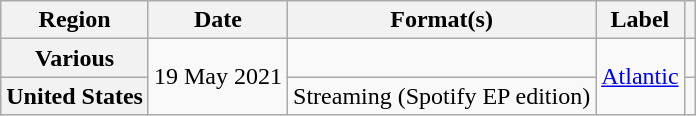<table class="wikitable plainrowheaders">
<tr>
<th scope="col">Region</th>
<th scope="col">Date</th>
<th scope="col">Format(s)</th>
<th scope="col">Label</th>
<th scope="col"></th>
</tr>
<tr>
<th scope="row">Various</th>
<td rowspan="2">19 May 2021</td>
<td></td>
<td rowspan="2"><a href='#'>Atlantic</a></td>
<td style="text-align:center;"></td>
</tr>
<tr>
<th scope="row">United States</th>
<td>Streaming (Spotify EP edition)</td>
<td style="text-align:center;"></td>
</tr>
</table>
